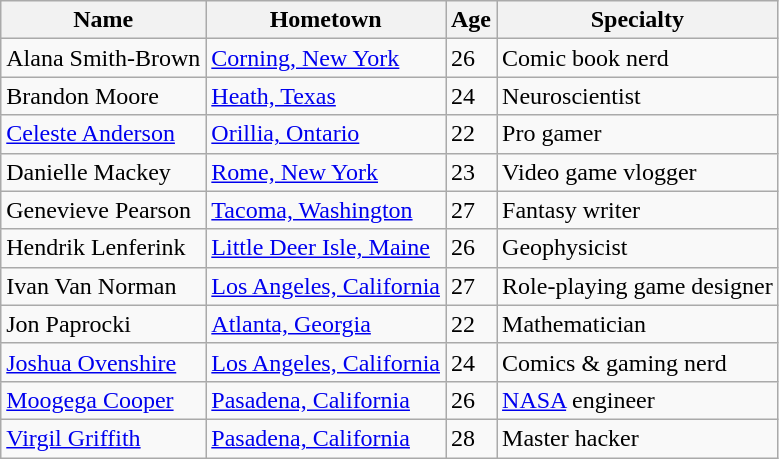<table class="wikitable sortable">
<tr>
<th>Name</th>
<th>Hometown</th>
<th>Age</th>
<th>Specialty</th>
</tr>
<tr>
<td>Alana Smith-Brown</td>
<td><a href='#'>Corning, New York</a></td>
<td>26</td>
<td>Comic book nerd</td>
</tr>
<tr>
<td>Brandon Moore</td>
<td><a href='#'>Heath, Texas</a></td>
<td>24</td>
<td>Neuroscientist</td>
</tr>
<tr>
<td><a href='#'>Celeste Anderson</a></td>
<td><a href='#'>Orillia, Ontario</a></td>
<td>22</td>
<td>Pro gamer</td>
</tr>
<tr>
<td>Danielle Mackey</td>
<td><a href='#'>Rome, New York</a></td>
<td>23</td>
<td>Video game vlogger</td>
</tr>
<tr>
<td>Genevieve Pearson</td>
<td><a href='#'>Tacoma, Washington</a></td>
<td>27</td>
<td>Fantasy writer</td>
</tr>
<tr>
<td>Hеndrik Lеnfеrink</td>
<td><a href='#'>Little Deer Isle, Maine</a></td>
<td>26</td>
<td>Geophysicist</td>
</tr>
<tr>
<td>Ivan Van Norman</td>
<td><a href='#'>Los Angeles, California</a></td>
<td>27</td>
<td>Role-playing game designer</td>
</tr>
<tr>
<td>Jon Paprocki</td>
<td><a href='#'>Atlanta, Georgia</a></td>
<td>22</td>
<td>Mathematician</td>
</tr>
<tr>
<td><a href='#'>Joshua Ovenshire</a></td>
<td><a href='#'>Los Angeles, California</a></td>
<td>24</td>
<td>Comics & gaming nerd</td>
</tr>
<tr>
<td><a href='#'>Moogega Cooper</a></td>
<td><a href='#'>Pasadena, California</a></td>
<td>26</td>
<td><a href='#'>NASA</a> engineer</td>
</tr>
<tr>
<td><a href='#'>Virgil Griffith</a></td>
<td><a href='#'>Pasadena, California</a></td>
<td>28</td>
<td>Master hacker</td>
</tr>
</table>
